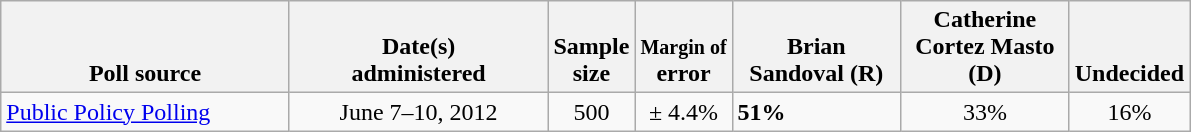<table class="wikitable">
<tr valign= bottom>
<th style="width:185px;">Poll source</th>
<th style="width:165px;">Date(s)<br>administered</th>
<th class=small>Sample<br>size</th>
<th><small>Margin of</small><br>error</th>
<th style="width:105px;">Brian<br>Sandoval (R)</th>
<th style="width:105px;">Catherine<br>Cortez Masto (D)</th>
<th style="width:40px;">Undecided</th>
</tr>
<tr>
<td><a href='#'>Public Policy Polling</a></td>
<td align=center>June 7–10, 2012</td>
<td align=center>500</td>
<td align=center>± 4.4%</td>
<td><strong>51%</strong></td>
<td align=center>33%</td>
<td align=center>16%</td>
</tr>
</table>
